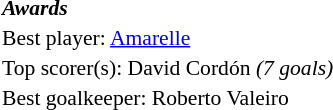<table width=100% cellspacing=1 style="font-size: 90%;">
<tr>
<td><strong><em>Awards</em></strong></td>
</tr>
<tr>
<td>Best player:  <a href='#'>Amarelle</a></td>
</tr>
<tr>
<td colspan=4>Top scorer(s):  David Cordón <em>(7 goals)</em></td>
</tr>
<tr>
<td>Best goalkeeper:  Roberto Valeiro</td>
</tr>
</table>
